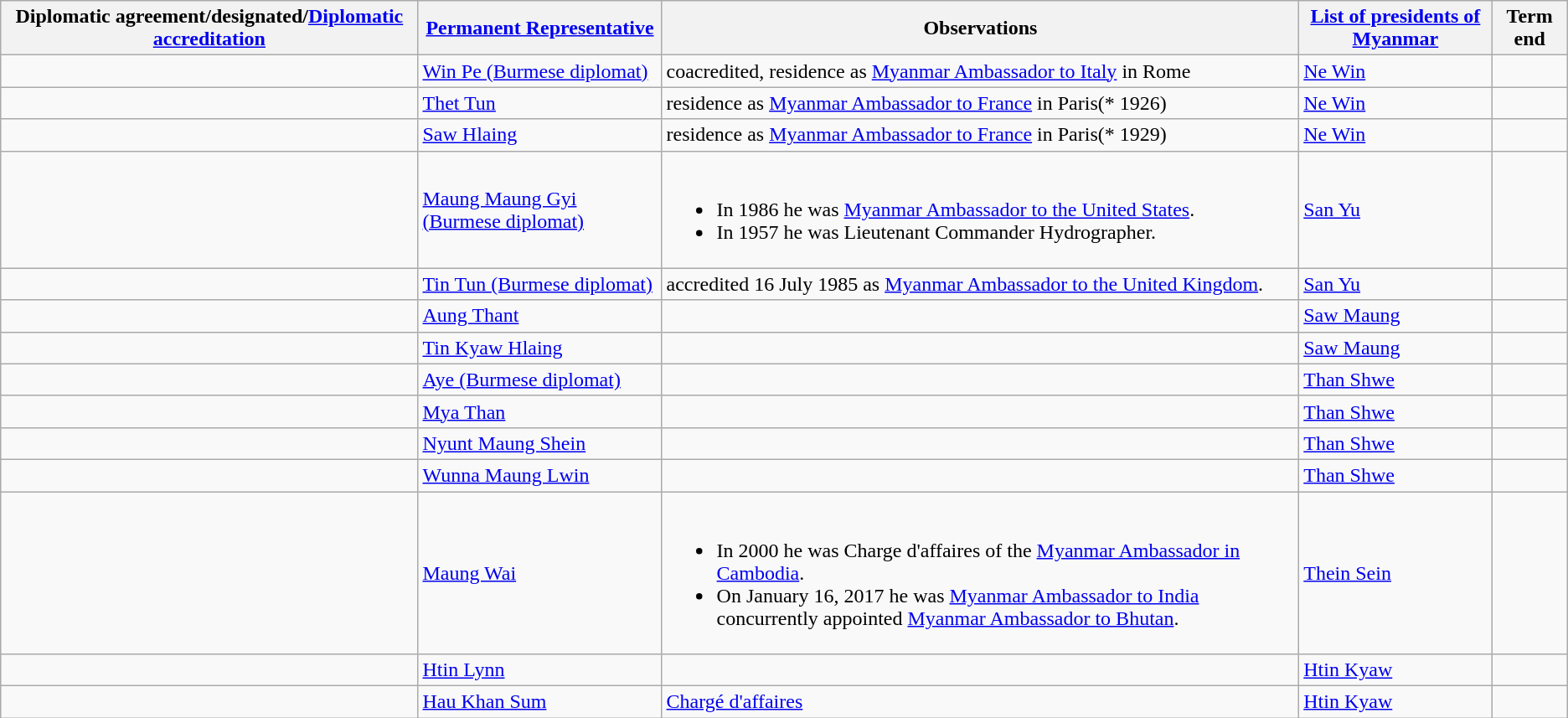<table class="wikitable sortable">
<tr>
<th>Diplomatic agreement/designated/<a href='#'>Diplomatic accreditation</a></th>
<th><a href='#'>Permanent Representative</a></th>
<th>Observations</th>
<th><a href='#'>List of presidents of Myanmar</a></th>
<th>Term end</th>
</tr>
<tr>
<td></td>
<td><a href='#'>Win Pe (Burmese diplomat)</a></td>
<td>coacredited, residence as <a href='#'>Myanmar Ambassador to Italy</a> in Rome</td>
<td><a href='#'>Ne Win</a></td>
<td></td>
</tr>
<tr>
<td></td>
<td><a href='#'>Thet Tun</a></td>
<td>residence as <a href='#'>Myanmar Ambassador to France</a> in Paris(* 1926)</td>
<td><a href='#'>Ne Win</a></td>
<td></td>
</tr>
<tr>
<td></td>
<td><a href='#'>Saw Hlaing</a></td>
<td>residence as <a href='#'>Myanmar Ambassador to France</a> in Paris(* 1929)</td>
<td><a href='#'>Ne Win</a></td>
<td></td>
</tr>
<tr>
<td></td>
<td><a href='#'>Maung Maung Gyi (Burmese diplomat)</a></td>
<td><br><ul><li>In 1986 he was <a href='#'>Myanmar Ambassador to the United States</a>.</li><li>In 1957 he was Lieutenant Commander Hydrographer.</li></ul></td>
<td><a href='#'>San Yu</a></td>
<td></td>
</tr>
<tr>
<td></td>
<td><a href='#'>Tin Tun (Burmese diplomat)</a></td>
<td>accredited 16 July 1985 as <a href='#'>Myanmar Ambassador to the United Kingdom</a>.</td>
<td><a href='#'>San Yu</a></td>
<td></td>
</tr>
<tr>
<td></td>
<td><a href='#'>Aung Thant</a></td>
<td></td>
<td><a href='#'>Saw Maung</a></td>
<td></td>
</tr>
<tr>
<td></td>
<td><a href='#'>Tin Kyaw Hlaing</a></td>
<td></td>
<td><a href='#'>Saw Maung</a></td>
<td></td>
</tr>
<tr>
<td></td>
<td><a href='#'>Aye (Burmese diplomat)</a></td>
<td></td>
<td><a href='#'>Than Shwe</a></td>
<td></td>
</tr>
<tr>
<td></td>
<td><a href='#'>Mya Than</a></td>
<td></td>
<td><a href='#'>Than Shwe</a></td>
<td></td>
</tr>
<tr>
<td></td>
<td><a href='#'>Nyunt Maung Shein</a></td>
<td></td>
<td><a href='#'>Than Shwe</a></td>
<td></td>
</tr>
<tr>
<td></td>
<td><a href='#'>Wunna Maung Lwin</a></td>
<td></td>
<td><a href='#'>Than Shwe</a></td>
<td></td>
</tr>
<tr>
<td></td>
<td><a href='#'>Maung Wai</a></td>
<td><br><ul><li>In 2000 he was Charge d'affaires of the <a href='#'>Myanmar Ambassador in Cambodia</a>.</li><li>On January 16, 2017 he was <a href='#'>Myanmar Ambassador to India</a> concurrently appointed <a href='#'>Myanmar Ambassador to Bhutan</a>.</li></ul></td>
<td><a href='#'>Thein Sein</a></td>
<td></td>
</tr>
<tr>
<td></td>
<td><a href='#'>Htin Lynn</a></td>
<td></td>
<td><a href='#'>Htin Kyaw</a></td>
<td></td>
</tr>
<tr>
<td></td>
<td><a href='#'>Hau Khan Sum</a></td>
<td><a href='#'>Chargé d'affaires</a></td>
<td><a href='#'>Htin Kyaw</a></td>
<td></td>
</tr>
</table>
